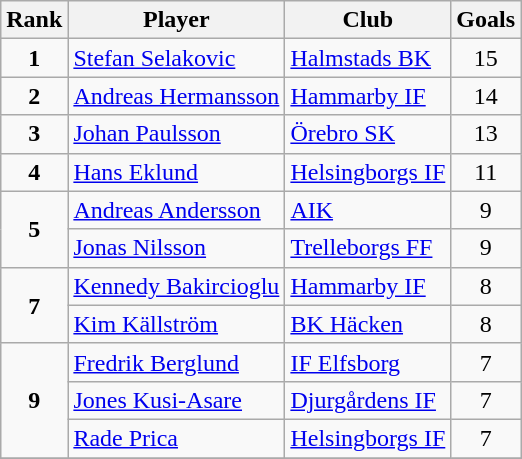<table class="wikitable" style="text-align:center">
<tr>
<th>Rank</th>
<th>Player</th>
<th>Club</th>
<th>Goals</th>
</tr>
<tr>
<td rowspan="1"><strong>1</strong></td>
<td align="left"> <a href='#'>Stefan Selakovic</a></td>
<td align="left"><a href='#'>Halmstads BK</a></td>
<td>15</td>
</tr>
<tr>
<td rowspan="1"><strong>2</strong></td>
<td align="left"> <a href='#'>Andreas Hermansson</a></td>
<td align="left"><a href='#'>Hammarby IF</a></td>
<td>14</td>
</tr>
<tr>
<td rowspan="1"><strong>3</strong></td>
<td align="left"> <a href='#'>Johan Paulsson</a></td>
<td align="left"><a href='#'>Örebro SK</a></td>
<td>13</td>
</tr>
<tr>
<td rowspan="1"><strong>4</strong></td>
<td align="left"> <a href='#'>Hans Eklund</a></td>
<td align="left"><a href='#'>Helsingborgs IF</a></td>
<td>11</td>
</tr>
<tr>
<td rowspan="2"><strong>5</strong></td>
<td align="left"> <a href='#'>Andreas Andersson</a></td>
<td align="left"><a href='#'>AIK</a></td>
<td>9</td>
</tr>
<tr>
<td align="left"> <a href='#'>Jonas Nilsson</a></td>
<td align="left"><a href='#'>Trelleborgs FF</a></td>
<td>9</td>
</tr>
<tr>
<td rowspan="2"><strong>7</strong></td>
<td align="left"> <a href='#'>Kennedy Bakircioglu</a></td>
<td align="left"><a href='#'>Hammarby IF</a></td>
<td>8</td>
</tr>
<tr>
<td align="left"> <a href='#'>Kim Källström</a></td>
<td align="left"><a href='#'>BK Häcken</a></td>
<td>8</td>
</tr>
<tr>
<td rowspan="3"><strong>9</strong></td>
<td align="left"> <a href='#'>Fredrik Berglund</a></td>
<td align="left"><a href='#'>IF Elfsborg</a></td>
<td>7</td>
</tr>
<tr>
<td align="left"> <a href='#'>Jones Kusi-Asare</a></td>
<td align="left"><a href='#'>Djurgårdens IF</a></td>
<td>7</td>
</tr>
<tr>
<td align="left"> <a href='#'>Rade Prica</a></td>
<td align="left"><a href='#'>Helsingborgs IF</a></td>
<td>7</td>
</tr>
<tr>
</tr>
</table>
